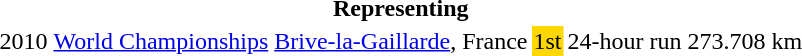<table>
<tr>
<th colspan="6">Representing </th>
</tr>
<tr>
<td>2010</td>
<td><a href='#'>World Championships</a></td>
<td><a href='#'>Brive-la-Gaillarde</a>, France</td>
<td bgcolor="gold">1st</td>
<td>24-hour run</td>
<td>273.708 km</td>
</tr>
</table>
